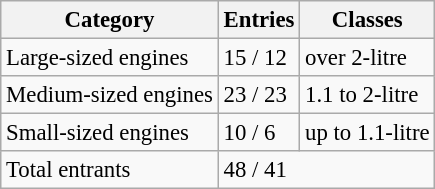<table class="wikitable" style="font-size: 95%;">
<tr>
<th>Category</th>
<th>Entries</th>
<th>Classes</th>
</tr>
<tr>
<td>Large-sized engines</td>
<td>15 / 12</td>
<td>over 2-litre</td>
</tr>
<tr>
<td>Medium-sized engines</td>
<td>23 / 23</td>
<td>1.1 to 2-litre</td>
</tr>
<tr>
<td>Small-sized engines</td>
<td>10 / 6</td>
<td>up to 1.1-litre</td>
</tr>
<tr>
<td>Total entrants</td>
<td colspan=2>48 / 41</td>
</tr>
</table>
